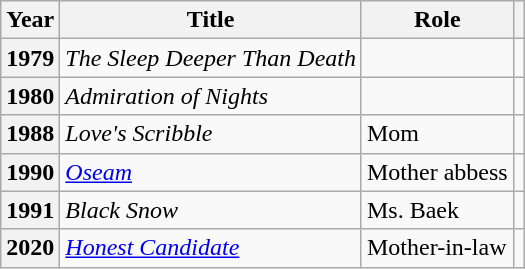<table class="wikitable plainrowheaders sortable">
<tr>
<th scope="col">Year</th>
<th scope="col">Title</th>
<th scope="col">Role</th>
<th scope="col" class="unsortable"></th>
</tr>
<tr>
<th scope="row">1979</th>
<td><em>The Sleep Deeper Than Death</em></td>
<td></td>
<td style="text-align:center"></td>
</tr>
<tr>
<th scope="row">1980</th>
<td><em>Admiration of Nights</em></td>
<td></td>
<td style="text-align:center"></td>
</tr>
<tr>
<th scope="row">1988</th>
<td><em>Love's Scribble</em></td>
<td>Mom</td>
<td style="text-align:center"></td>
</tr>
<tr>
<th scope="row">1990</th>
<td><em><a href='#'>Oseam</a></em></td>
<td>Mother abbess</td>
<td style="text-align:center"></td>
</tr>
<tr>
<th scope="row">1991</th>
<td><em>Black Snow</em></td>
<td>Ms. Baek</td>
<td style="text-align:center"></td>
</tr>
<tr>
<th scope="row">2020</th>
<td><em><a href='#'>Honest Candidate</a></em></td>
<td>Mother-in-law</td>
<td style="text-align:center"></td>
</tr>
</table>
